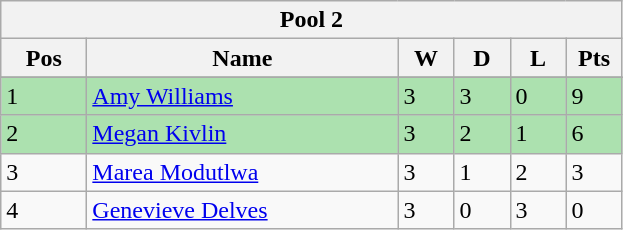<table class="wikitable">
<tr>
<th colspan="6">Pool 2</th>
</tr>
<tr>
<th width=50>Pos</th>
<th width=200>Name</th>
<th width=30>W</th>
<th width=30>D</th>
<th width=30>L</th>
<th width=30>Pts</th>
</tr>
<tr>
</tr>
<tr style="background:#ACE1AF;">
<td>1</td>
<td> <a href='#'>Amy Williams</a></td>
<td>3</td>
<td>3</td>
<td>0</td>
<td>9</td>
</tr>
<tr style="background:#ACE1AF;">
<td>2</td>
<td> <a href='#'>Megan Kivlin</a></td>
<td>3</td>
<td>2</td>
<td>1</td>
<td>6</td>
</tr>
<tr>
<td>3</td>
<td> <a href='#'>Marea Modutlwa</a></td>
<td>3</td>
<td>1</td>
<td>2</td>
<td>3</td>
</tr>
<tr>
<td>4</td>
<td> <a href='#'>Genevieve Delves</a></td>
<td>3</td>
<td>0</td>
<td>3</td>
<td>0</td>
</tr>
</table>
